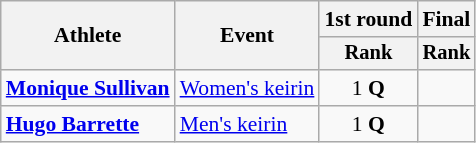<table class="wikitable" style="font-size:90%">
<tr>
<th rowspan=2>Athlete</th>
<th rowspan=2>Event</th>
<th>1st round</th>
<th>Final</th>
</tr>
<tr style="font-size:95%">
<th>Rank</th>
<th>Rank</th>
</tr>
<tr align=center>
<td align=left><strong><a href='#'>Monique Sullivan</a></strong></td>
<td align=left><a href='#'>Women's keirin</a></td>
<td>1 <strong>Q</strong></td>
<td></td>
</tr>
<tr align=center>
<td align=left><strong><a href='#'>Hugo Barrette</a></strong></td>
<td align=left><a href='#'>Men's keirin</a></td>
<td>1 <strong>Q</strong></td>
<td></td>
</tr>
</table>
